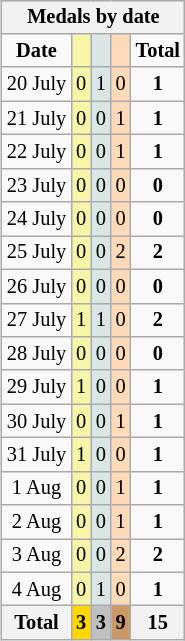<table class="wikitable" style="font-size:85%; float:right">
<tr bgcolor="#efefef">
<th colspan=6>Medals by date</th>
</tr>
<tr align=center>
<td><strong>Date</strong></td>
<td bgcolor=#f7f6a8></td>
<td bgcolor=#dce5e5></td>
<td bgcolor=#ffdab9></td>
<td><strong>Total</strong></td>
</tr>
<tr align=center>
<td>20 July</td>
<td style="background:#F7F6A8;">0</td>
<td style="background:#DCE5E5;">1</td>
<td style="background:#FFDAB9;">0</td>
<td><strong>1</strong></td>
</tr>
<tr align=center>
<td>21 July</td>
<td style="background:#F7F6A8;">0</td>
<td style="background:#DCE5E5;">0</td>
<td style="background:#FFDAB9;">1</td>
<td><strong>1</strong></td>
</tr>
<tr align=center>
<td>22 July</td>
<td style="background:#F7F6A8;">0</td>
<td style="background:#DCE5E5;">0</td>
<td style="background:#FFDAB9;">1</td>
<td><strong>1</strong></td>
</tr>
<tr align=center>
<td>23 July</td>
<td style="background:#F7F6A8;">0</td>
<td style="background:#DCE5E5;">0</td>
<td style="background:#FFDAB9;">0</td>
<td><strong>0</strong></td>
</tr>
<tr align=center>
<td>24 July</td>
<td style="background:#F7F6A8;">0</td>
<td style="background:#DCE5E5;">0</td>
<td style="background:#FFDAB9;">0</td>
<td><strong>0</strong></td>
</tr>
<tr align=center>
<td>25 July</td>
<td style="background:#F7F6A8;">0</td>
<td style="background:#DCE5E5;">0</td>
<td style="background:#FFDAB9;">2</td>
<td><strong>2</strong></td>
</tr>
<tr align=center>
<td>26 July</td>
<td style="background:#F7F6A8;">0</td>
<td style="background:#DCE5E5;">0</td>
<td style="background:#FFDAB9;">0</td>
<td><strong>0</strong></td>
</tr>
<tr align=center>
<td>27 July</td>
<td style="background:#F7F6A8;">1</td>
<td style="background:#DCE5E5;">1</td>
<td style="background:#FFDAB9;">0</td>
<td><strong>2</strong></td>
</tr>
<tr align=center>
<td>28 July</td>
<td style="background:#F7F6A8;">0</td>
<td style="background:#DCE5E5;">0</td>
<td style="background:#FFDAB9;">0</td>
<td><strong>0</strong></td>
</tr>
<tr align=center>
<td>29 July</td>
<td style="background:#F7F6A8;">1</td>
<td style="background:#DCE5E5;">0</td>
<td style="background:#FFDAB9;">0</td>
<td><strong>1</strong></td>
</tr>
<tr align=center>
<td>30 July</td>
<td style="background:#F7F6A8;">0</td>
<td style="background:#DCE5E5;">0</td>
<td style="background:#FFDAB9;">1</td>
<td><strong>1</strong></td>
</tr>
<tr align=center>
<td>31 July</td>
<td style="background:#F7F6A8;">1</td>
<td style="background:#DCE5E5;">0</td>
<td style="background:#FFDAB9;">0</td>
<td><strong>1</strong></td>
</tr>
<tr align=center>
<td>1  Aug</td>
<td style="background:#F7F6A8;">0</td>
<td style="background:#DCE5E5;">0</td>
<td style="background:#FFDAB9;">1</td>
<td><strong>1</strong></td>
</tr>
<tr align=center>
<td>2  Aug</td>
<td style="background:#F7F6A8;">0</td>
<td style="background:#DCE5E5;">0</td>
<td style="background:#FFDAB9;">1</td>
<td><strong>1</strong></td>
</tr>
<tr align=center>
<td>3  Aug</td>
<td style="background:#F7F6A8;">0</td>
<td style="background:#DCE5E5;">0</td>
<td style="background:#FFDAB9;">2</td>
<td><strong>2</strong></td>
</tr>
<tr align=center>
<td>4 Aug</td>
<td style="background:#F7F6A8;">0</td>
<td style="background:#DCE5E5;">1</td>
<td style="background:#FFDAB9;">0</td>
<td><strong>1</strong></td>
</tr>
<tr align=center>
<th>Total</th>
<th style="background:gold;">3</th>
<th style="background:silver;">3</th>
<th style="background:#c96;">9</th>
<th>15</th>
</tr>
</table>
